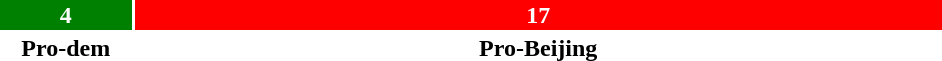<table style="width:50%; text-align:center;">
<tr style="color:white;">
<td style="background:green; width:14%;"><strong>4</strong></td>
<td style="background:red; width:86%;"><strong>17</strong></td>
</tr>
<tr>
<td><span><strong>Pro-dem</strong></span></td>
<td><span><strong>Pro-Beijing</strong></span></td>
</tr>
</table>
